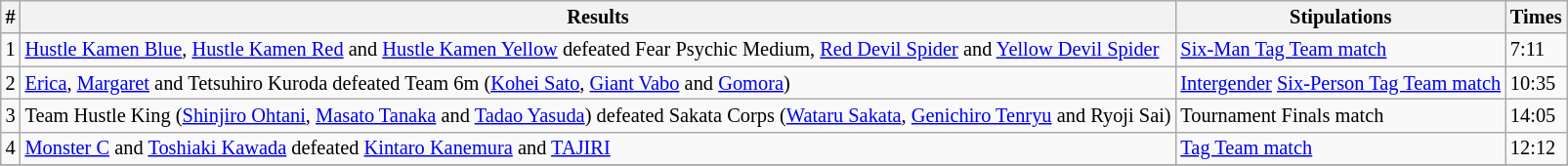<table style="font-size: 85%" class="wikitable sortable">
<tr>
<th><strong>#</strong></th>
<th><strong>Results</strong></th>
<th><strong>Stipulations</strong></th>
<th><strong>Times</strong></th>
</tr>
<tr>
<td>1</td>
<td><a href='#'>Hustle Kamen Blue</a>, <a href='#'>Hustle Kamen Red</a> and <a href='#'>Hustle Kamen Yellow</a> defeated Fear Psychic Medium, <a href='#'>Red Devil Spider</a> and <a href='#'>Yellow Devil Spider</a></td>
<td><a href='#'>Six-Man Tag Team match</a></td>
<td>7:11</td>
</tr>
<tr>
<td>2</td>
<td><a href='#'>Erica</a>, <a href='#'>Margaret</a> and Tetsuhiro Kuroda defeated Team 6m (<a href='#'>Kohei Sato</a>, <a href='#'>Giant Vabo</a> and <a href='#'>Gomora</a>)</td>
<td><a href='#'>Intergender</a> <a href='#'>Six-Person Tag Team match</a></td>
<td>10:35</td>
</tr>
<tr>
<td>3</td>
<td>Team Hustle King (<a href='#'>Shinjiro Ohtani</a>, <a href='#'>Masato Tanaka</a> and <a href='#'>Tadao Yasuda</a>) defeated Sakata Corps (<a href='#'>Wataru Sakata</a>, <a href='#'>Genichiro Tenryu</a> and Ryoji Sai)</td>
<td>Tournament Finals match</td>
<td>14:05</td>
</tr>
<tr>
<td>4</td>
<td><a href='#'>Monster C</a> and <a href='#'>Toshiaki Kawada</a> defeated <a href='#'>Kintaro Kanemura</a> and <a href='#'>TAJIRI</a></td>
<td><a href='#'>Tag Team match</a></td>
<td>12:12</td>
</tr>
<tr>
</tr>
</table>
